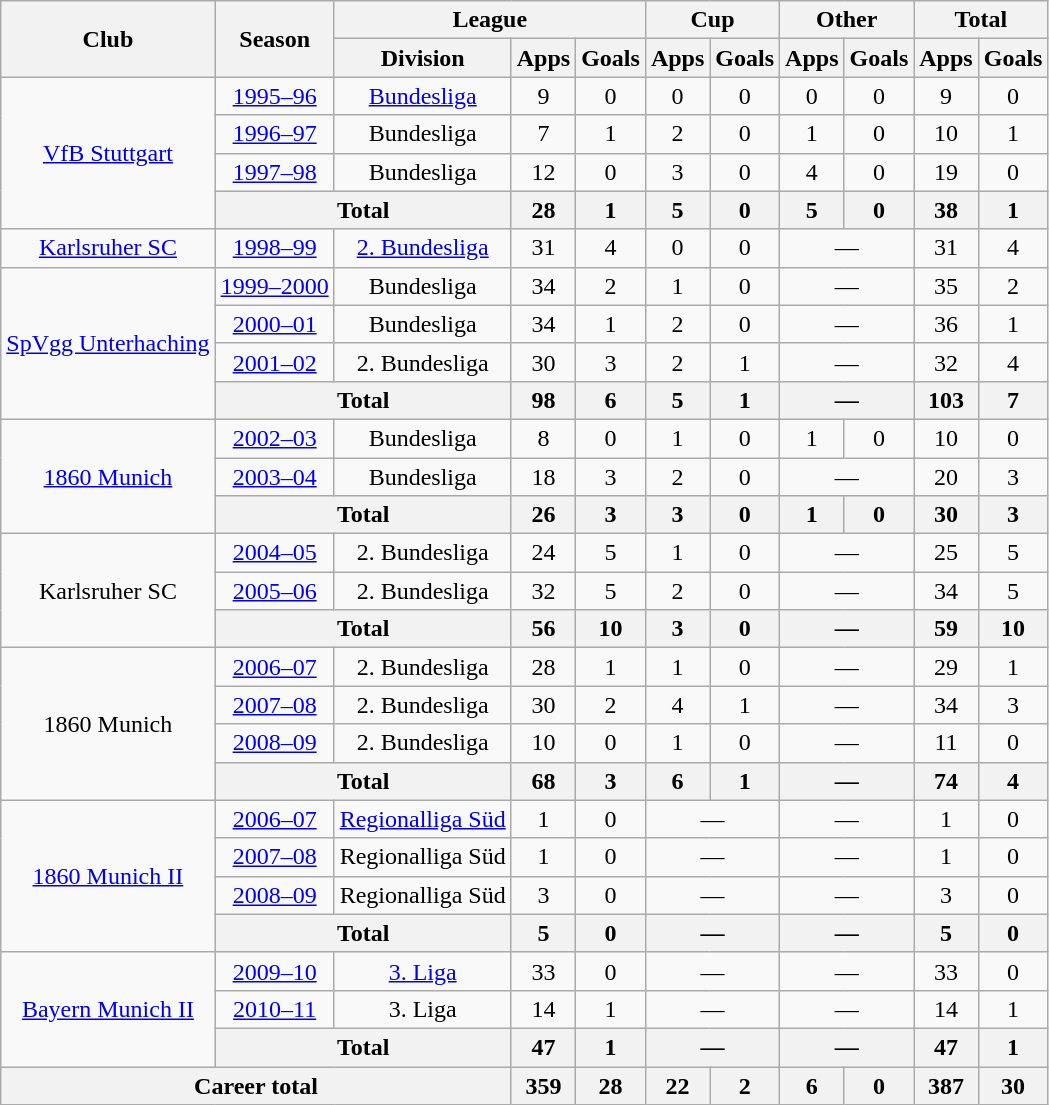<table class="wikitable" style="text-align:center">
<tr>
<th rowspan="2">Club</th>
<th rowspan="2">Season</th>
<th colspan="3">League</th>
<th colspan="2">Cup</th>
<th colspan="2">Other</th>
<th colspan="2">Total</th>
</tr>
<tr>
<th>Division</th>
<th>Apps</th>
<th>Goals</th>
<th>Apps</th>
<th>Goals</th>
<th>Apps</th>
<th>Goals</th>
<th>Apps</th>
<th>Goals</th>
</tr>
<tr>
<td rowspan="4"><a href='#'>VfB Stuttgart</a></td>
<td><a href='#'>1995–96</a></td>
<td><a href='#'>Bundesliga</a></td>
<td>9</td>
<td>0</td>
<td>0</td>
<td>0</td>
<td>0</td>
<td>0</td>
<td>9</td>
<td>0</td>
</tr>
<tr>
<td><a href='#'>1996–97</a></td>
<td>Bundesliga</td>
<td>7</td>
<td>1</td>
<td>2</td>
<td>0</td>
<td>1</td>
<td>0</td>
<td>10</td>
<td>1</td>
</tr>
<tr>
<td><a href='#'>1997–98</a></td>
<td>Bundesliga</td>
<td>12</td>
<td>0</td>
<td>3</td>
<td>0</td>
<td>4</td>
<td>0</td>
<td>19</td>
<td>0</td>
</tr>
<tr>
<th colspan="2">Total</th>
<th>28</th>
<th>1</th>
<th>5</th>
<th>0</th>
<th>5</th>
<th>0</th>
<th>38</th>
<th>1</th>
</tr>
<tr>
<td><a href='#'>Karlsruher SC</a></td>
<td><a href='#'>1998–99</a></td>
<td><a href='#'>2. Bundesliga</a></td>
<td>31</td>
<td>4</td>
<td>0</td>
<td>0</td>
<td colspan="2">—</td>
<td>31</td>
<td>4</td>
</tr>
<tr>
<td rowspan="4"><a href='#'>SpVgg Unterhaching</a></td>
<td><a href='#'>1999–2000</a></td>
<td>Bundesliga</td>
<td>34</td>
<td>2</td>
<td>1</td>
<td>0</td>
<td colspan="2">—</td>
<td>35</td>
<td>2</td>
</tr>
<tr>
<td><a href='#'>2000–01</a></td>
<td>Bundesliga</td>
<td>34</td>
<td>1</td>
<td>2</td>
<td>0</td>
<td colspan="2">—</td>
<td>36</td>
<td>1</td>
</tr>
<tr>
<td><a href='#'>2001–02</a></td>
<td>2. Bundesliga</td>
<td>30</td>
<td>3</td>
<td>2</td>
<td>1</td>
<td colspan="2">—</td>
<td>32</td>
<td>4</td>
</tr>
<tr>
<th colspan="2">Total</th>
<th>98</th>
<th>6</th>
<th>5</th>
<th>1</th>
<th colspan="2">—</th>
<th>103</th>
<th>7</th>
</tr>
<tr>
<td rowspan="3"><a href='#'>1860 Munich</a></td>
<td><a href='#'>2002–03</a></td>
<td>Bundesliga</td>
<td>8</td>
<td>0</td>
<td>1</td>
<td>0</td>
<td>1</td>
<td>0</td>
<td>10</td>
<td>0</td>
</tr>
<tr>
<td><a href='#'>2003–04</a></td>
<td>Bundesliga</td>
<td>18</td>
<td>3</td>
<td>2</td>
<td>0</td>
<td colspan="2">—</td>
<td>20</td>
<td>3</td>
</tr>
<tr>
<th colspan="2">Total</th>
<th>26</th>
<th>3</th>
<th>3</th>
<th>0</th>
<th>1</th>
<th>0</th>
<th>30</th>
<th>3</th>
</tr>
<tr>
<td rowspan="3">Karlsruher SC</td>
<td><a href='#'>2004–05</a></td>
<td>2. Bundesliga</td>
<td>24</td>
<td>5</td>
<td>1</td>
<td>0</td>
<td colspan="2">—</td>
<td>25</td>
<td>5</td>
</tr>
<tr>
<td><a href='#'>2005–06</a></td>
<td>2. Bundesliga</td>
<td>32</td>
<td>5</td>
<td>2</td>
<td>0</td>
<td colspan="2">—</td>
<td>34</td>
<td>5</td>
</tr>
<tr>
<th colspan="2">Total</th>
<th>56</th>
<th>10</th>
<th>3</th>
<th>0</th>
<th colspan="2">—</th>
<th>59</th>
<th>10</th>
</tr>
<tr>
<td rowspan="4">1860 Munich</td>
<td><a href='#'>2006–07</a></td>
<td>2. Bundesliga</td>
<td>28</td>
<td>1</td>
<td>1</td>
<td>0</td>
<td colspan="2">—</td>
<td>29</td>
<td>1</td>
</tr>
<tr>
<td><a href='#'>2007–08</a></td>
<td>2. Bundesliga</td>
<td>30</td>
<td>2</td>
<td>4</td>
<td>1</td>
<td colspan="2">—</td>
<td>34</td>
<td>3</td>
</tr>
<tr>
<td><a href='#'>2008–09</a></td>
<td>2. Bundesliga</td>
<td>10</td>
<td>0</td>
<td>1</td>
<td>0</td>
<td colspan="2">—</td>
<td>11</td>
<td>0</td>
</tr>
<tr>
<th colspan="2">Total</th>
<th>68</th>
<th>3</th>
<th>6</th>
<th>1</th>
<th colspan="2">—</th>
<th>74</th>
<th>4</th>
</tr>
<tr>
<td rowspan="4"><a href='#'>1860 Munich II</a></td>
<td><a href='#'>2006–07</a></td>
<td><a href='#'>Regionalliga Süd</a></td>
<td>1</td>
<td>0</td>
<td colspan="2">—</td>
<td colspan="2">—</td>
<td>1</td>
<td>0</td>
</tr>
<tr>
<td><a href='#'>2007–08</a></td>
<td>Regionalliga Süd</td>
<td>1</td>
<td>0</td>
<td colspan="2">—</td>
<td colspan="2">—</td>
<td>1</td>
<td>0</td>
</tr>
<tr>
<td><a href='#'>2008–09</a></td>
<td>Regionalliga Süd</td>
<td>3</td>
<td>0</td>
<td colspan="2">—</td>
<td colspan="2">—</td>
<td>3</td>
<td>0</td>
</tr>
<tr>
<th colspan="2">Total</th>
<th>5</th>
<th>0</th>
<th colspan="2">—</th>
<th colspan="2">—</th>
<th>5</th>
<th>0</th>
</tr>
<tr>
<td rowspan="3"><a href='#'>Bayern Munich II</a></td>
<td><a href='#'>2009–10</a></td>
<td><a href='#'>3. Liga</a></td>
<td>33</td>
<td>0</td>
<td colspan="2">—</td>
<td colspan="2">—</td>
<td>33</td>
<td>0</td>
</tr>
<tr>
<td><a href='#'>2010–11</a></td>
<td>3. Liga</td>
<td>14</td>
<td>1</td>
<td colspan="2">—</td>
<td colspan="2">—</td>
<td>14</td>
<td>1</td>
</tr>
<tr>
<th colspan="2">Total</th>
<th>47</th>
<th>1</th>
<th colspan="2">—</th>
<th colspan="2">—</th>
<th>47</th>
<th>1</th>
</tr>
<tr>
<th colspan="3">Career total</th>
<th>359</th>
<th>28</th>
<th>22</th>
<th>2</th>
<th>6</th>
<th>0</th>
<th>387</th>
<th>30</th>
</tr>
</table>
